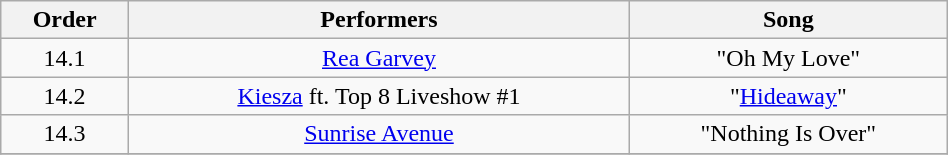<table class="wikitable" style="text-align:center; width:50%;">
<tr>
<th>Order</th>
<th>Performers</th>
<th>Song</th>
</tr>
<tr>
<td>14.1</td>
<td><a href='#'>Rea Garvey</a></td>
<td>"Oh My Love"</td>
</tr>
<tr>
<td>14.2</td>
<td><a href='#'>Kiesza</a> ft. Top 8 Liveshow #1</td>
<td>"<a href='#'>Hideaway</a>"</td>
</tr>
<tr>
<td>14.3</td>
<td><a href='#'>Sunrise Avenue</a></td>
<td>"Nothing Is Over"</td>
</tr>
<tr>
</tr>
</table>
